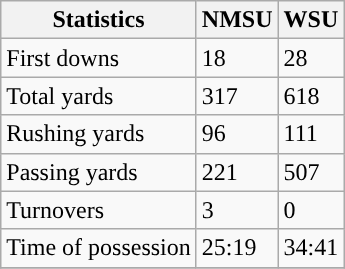<table class="wikitable" style="float: left;">
<tr>
<th>Statistics</th>
<th>NMSU</th>
<th>WSU</th>
</tr>
<tr>
<td>First downs</td>
<td>18</td>
<td>28</td>
</tr>
<tr>
<td>Total yards</td>
<td>317</td>
<td>618</td>
</tr>
<tr>
<td>Rushing yards</td>
<td>96</td>
<td>111</td>
</tr>
<tr>
<td>Passing yards</td>
<td>221</td>
<td>507</td>
</tr>
<tr>
<td>Turnovers</td>
<td>3</td>
<td>0</td>
</tr>
<tr>
<td>Time of possession</td>
<td>25:19</td>
<td>34:41</td>
</tr>
<tr>
</tr>
</table>
